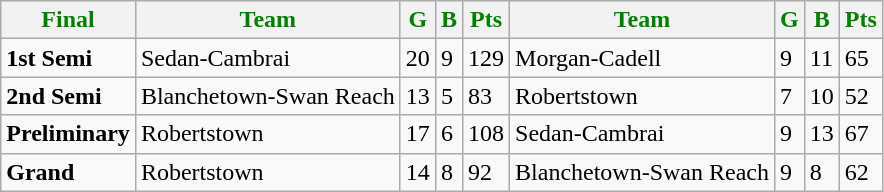<table class="wikitable">
<tr>
<th style="color:green">Final</th>
<th style="color:green">Team</th>
<th style="color:green">G</th>
<th style="color:green">B</th>
<th style="color:green">Pts</th>
<th style="color:green">Team</th>
<th style="color:green">G</th>
<th style="color:green">B</th>
<th style="color:green">Pts</th>
</tr>
<tr>
<td><strong>1st Semi</strong></td>
<td>Sedan-Cambrai</td>
<td>20</td>
<td>9</td>
<td>129</td>
<td>Morgan-Cadell</td>
<td>9</td>
<td>11</td>
<td>65</td>
</tr>
<tr>
<td><strong>2nd Semi</strong></td>
<td>Blanchetown-Swan Reach</td>
<td>13</td>
<td>5</td>
<td>83</td>
<td>Robertstown</td>
<td>7</td>
<td>10</td>
<td>52</td>
</tr>
<tr>
<td><strong>Preliminary</strong></td>
<td>Robertstown</td>
<td>17</td>
<td>6</td>
<td>108</td>
<td>Sedan-Cambrai</td>
<td>9</td>
<td>13</td>
<td>67</td>
</tr>
<tr>
<td><strong>Grand</strong></td>
<td>Robertstown</td>
<td>14</td>
<td>8</td>
<td>92</td>
<td>Blanchetown-Swan Reach</td>
<td>9</td>
<td>8</td>
<td>62</td>
</tr>
</table>
